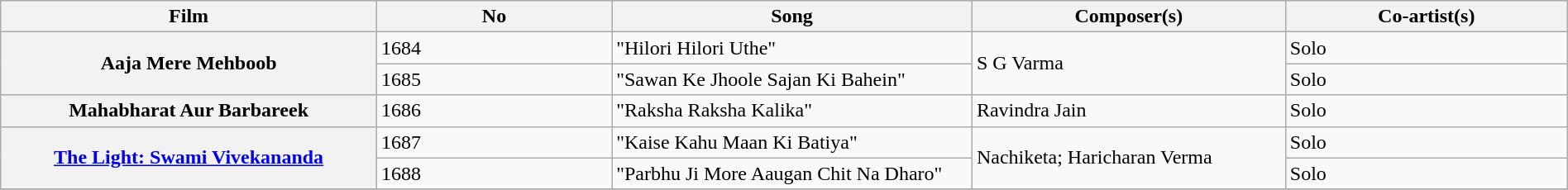<table class="wikitable plainrowheaders" style="width:100%; textcolor:#000">
<tr>
<th scope="col" style="width:24%;">Film</th>
<th>No</th>
<th scope="col" style="width:23%;">Song</th>
<th scope="col" style="width:20%;">Composer(s)</th>
<th scope="col" style="width:18%;">Co-artist(s)</th>
</tr>
<tr>
<th rowspan=2>Aaja Mere Mehboob</th>
<td>1684</td>
<td>"Hilori Hilori Uthe"</td>
<td rowspan=2>S G Varma</td>
<td>Solo</td>
</tr>
<tr>
<td>1685</td>
<td>"Sawan Ke Jhoole Sajan Ki Bahein"</td>
<td>Solo</td>
</tr>
<tr>
<th>Mahabharat Aur Barbareek</th>
<td>1686</td>
<td>"Raksha Raksha Kalika"</td>
<td>Ravindra Jain</td>
<td>Solo</td>
</tr>
<tr>
<th rowspan=2><a href='#'>The Light: Swami Vivekananda</a></th>
<td>1687</td>
<td>"Kaise Kahu Maan Ki Batiya"</td>
<td rowspan=2>Nachiketa; Haricharan Verma</td>
<td>Solo</td>
</tr>
<tr>
<td>1688</td>
<td>"Parbhu Ji More Aaugan Chit Na Dharo"</td>
<td>Solo</td>
</tr>
<tr>
</tr>
</table>
